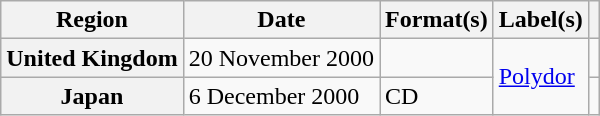<table class="wikitable plainrowheaders">
<tr>
<th scope="col">Region</th>
<th scope="col">Date</th>
<th scope="col">Format(s)</th>
<th scope="col">Label(s)</th>
<th scope="col"></th>
</tr>
<tr>
<th scope="row">United Kingdom</th>
<td>20 November 2000</td>
<td></td>
<td rowspan="2"><a href='#'>Polydor</a></td>
<td></td>
</tr>
<tr>
<th scope="row">Japan</th>
<td>6 December 2000</td>
<td>CD</td>
<td></td>
</tr>
</table>
